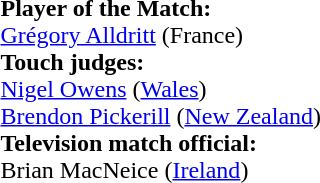<table style="width:100%">
<tr>
<td><br><strong>Player of the Match:</strong>
<br><a href='#'>Grégory Alldritt</a> (France)<br><strong>Touch judges:</strong>
<br><a href='#'>Nigel Owens</a> (<a href='#'>Wales</a>)
<br><a href='#'>Brendon Pickerill</a> (<a href='#'>New Zealand</a>)
<br><strong>Television match official:</strong>
<br>Brian MacNeice (<a href='#'>Ireland</a>)</td>
</tr>
</table>
